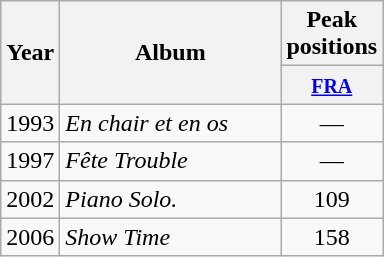<table class="wikitable">
<tr>
<th rowspan="2" style="text-align:center; width:10px;">Year</th>
<th rowspan="2" style="text-align:center; width:140px;">Album</th>
<th style="text-align:center;">Peak positions</th>
</tr>
<tr>
<th width="40"><small><a href='#'>FRA</a></small><br></th>
</tr>
<tr>
<td style="text-align:center;">1993</td>
<td><em>En chair et en os</em></td>
<td style="text-align:center;">—</td>
</tr>
<tr>
<td style="text-align:center;">1997</td>
<td><em>Fête Trouble</em></td>
<td style="text-align:center;">—</td>
</tr>
<tr>
<td style="text-align:center;">2002</td>
<td><em>Piano Solo.</em></td>
<td style="text-align:center;">109</td>
</tr>
<tr>
<td style="text-align:center;">2006</td>
<td><em>Show Time</em></td>
<td style="text-align:center;">158</td>
</tr>
</table>
